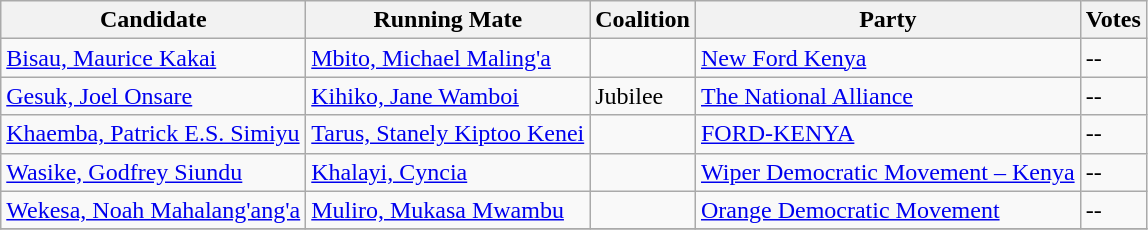<table class="wikitable sortable">
<tr>
<th>Candidate</th>
<th>Running Mate</th>
<th>Coalition</th>
<th>Party</th>
<th>Votes</th>
</tr>
<tr>
<td><a href='#'>Bisau, Maurice Kakai</a></td>
<td><a href='#'>Mbito, Michael Maling'a</a></td>
<td></td>
<td><a href='#'>New Ford Kenya</a></td>
<td>--</td>
</tr>
<tr>
<td><a href='#'>Gesuk, Joel Onsare</a></td>
<td><a href='#'>Kihiko, Jane Wamboi</a></td>
<td>Jubilee</td>
<td><a href='#'>The National Alliance</a></td>
<td>--</td>
</tr>
<tr>
<td><a href='#'>Khaemba, Patrick E.S. Simiyu</a></td>
<td><a href='#'>Tarus, Stanely Kiptoo Kenei</a></td>
<td></td>
<td><a href='#'>FORD-KENYA</a></td>
<td>--</td>
</tr>
<tr>
<td><a href='#'>Wasike, Godfrey Siundu</a></td>
<td><a href='#'>Khalayi, Cyncia</a></td>
<td></td>
<td><a href='#'>Wiper Democratic Movement – Kenya</a></td>
<td>--</td>
</tr>
<tr>
<td><a href='#'>Wekesa, Noah Mahalang'ang'a</a></td>
<td><a href='#'>Muliro, Mukasa Mwambu</a></td>
<td></td>
<td><a href='#'>Orange Democratic Movement</a></td>
<td>--</td>
</tr>
<tr>
</tr>
</table>
